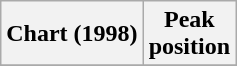<table class="wikitable sortable plainrowheaders" style="text-align:center">
<tr>
<th>Chart (1998)</th>
<th>Peak<br>position</th>
</tr>
<tr>
</tr>
</table>
